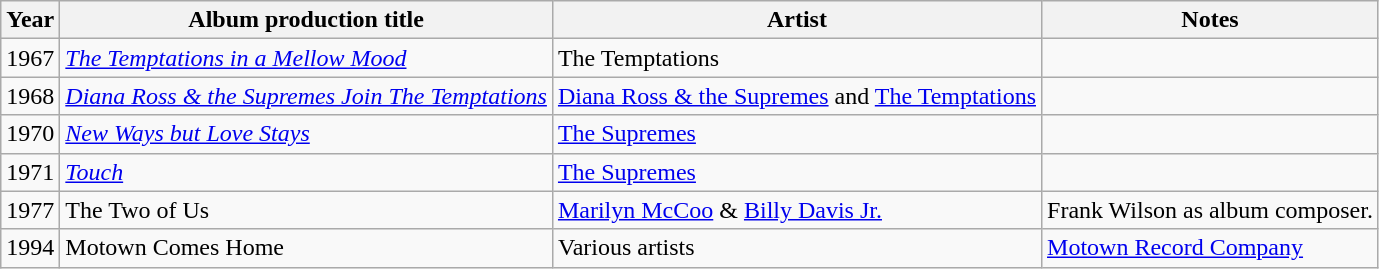<table class="wikitable">
<tr>
<th>Year</th>
<th>Album production title</th>
<th>Artist</th>
<th>Notes</th>
</tr>
<tr>
<td>1967</td>
<td><em><a href='#'>The Temptations in a Mellow Mood</a></em></td>
<td>The Temptations</td>
<td></td>
</tr>
<tr>
<td>1968</td>
<td><em><a href='#'>Diana Ross & the Supremes Join The Temptations</a></em></td>
<td><a href='#'>Diana Ross & the Supremes</a> and <a href='#'>The Temptations</a></td>
<td></td>
</tr>
<tr>
<td>1970</td>
<td><em><a href='#'>New Ways but Love Stays</a></em></td>
<td><a href='#'>The Supremes</a></td>
<td></td>
</tr>
<tr>
<td>1971</td>
<td><em><a href='#'>Touch</a></em></td>
<td><a href='#'>The Supremes</a></td>
<td></td>
</tr>
<tr>
<td>1977</td>
<td>The Two of Us</td>
<td><a href='#'>Marilyn McCoo</a> & <a href='#'>Billy Davis Jr.</a></td>
<td>Frank Wilson as album composer.</td>
</tr>
<tr>
<td>1994</td>
<td>Motown Comes Home</td>
<td>Various artists</td>
<td><a href='#'>Motown Record Company</a></td>
</tr>
</table>
